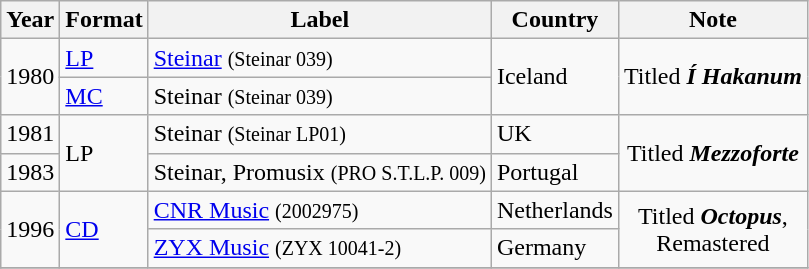<table class="wikitable">
<tr>
<th>Year</th>
<th>Format</th>
<th>Label</th>
<th>Country</th>
<th>Note</th>
</tr>
<tr>
<td rowspan="2">1980</td>
<td><a href='#'>LP</a></td>
<td><a href='#'>Steinar</a> <small>(Steinar 039)</small></td>
<td rowspan="2">Iceland</td>
<td rowspan="2" style="text-align: center">Titled <strong><em>Í Hakanum</em></strong></td>
</tr>
<tr>
<td><a href='#'>MC</a></td>
<td>Steinar <small>(Steinar 039)</small></td>
</tr>
<tr>
<td>1981</td>
<td rowspan="2">LP</td>
<td>Steinar <small>(Steinar LP01)</small></td>
<td>UK</td>
<td rowspan="2" style="text-align: center">Titled <strong><em>Mezzoforte</em></strong></td>
</tr>
<tr>
<td>1983</td>
<td>Steinar, Promusix <small>(PRO S.T.L.P. 009)</small></td>
<td>Portugal</td>
</tr>
<tr>
<td rowspan="2">1996</td>
<td rowspan="2"><a href='#'>CD</a></td>
<td><a href='#'>CNR Music</a> <small>(2002975)</small></td>
<td>Netherlands</td>
<td rowspan="2" style="text-align: center">Titled <strong><em>Octopus</em></strong>,<br>Remastered</td>
</tr>
<tr>
<td><a href='#'>ZYX Music</a> <small>(ZYX 10041-2)</small></td>
<td>Germany</td>
</tr>
<tr>
</tr>
</table>
